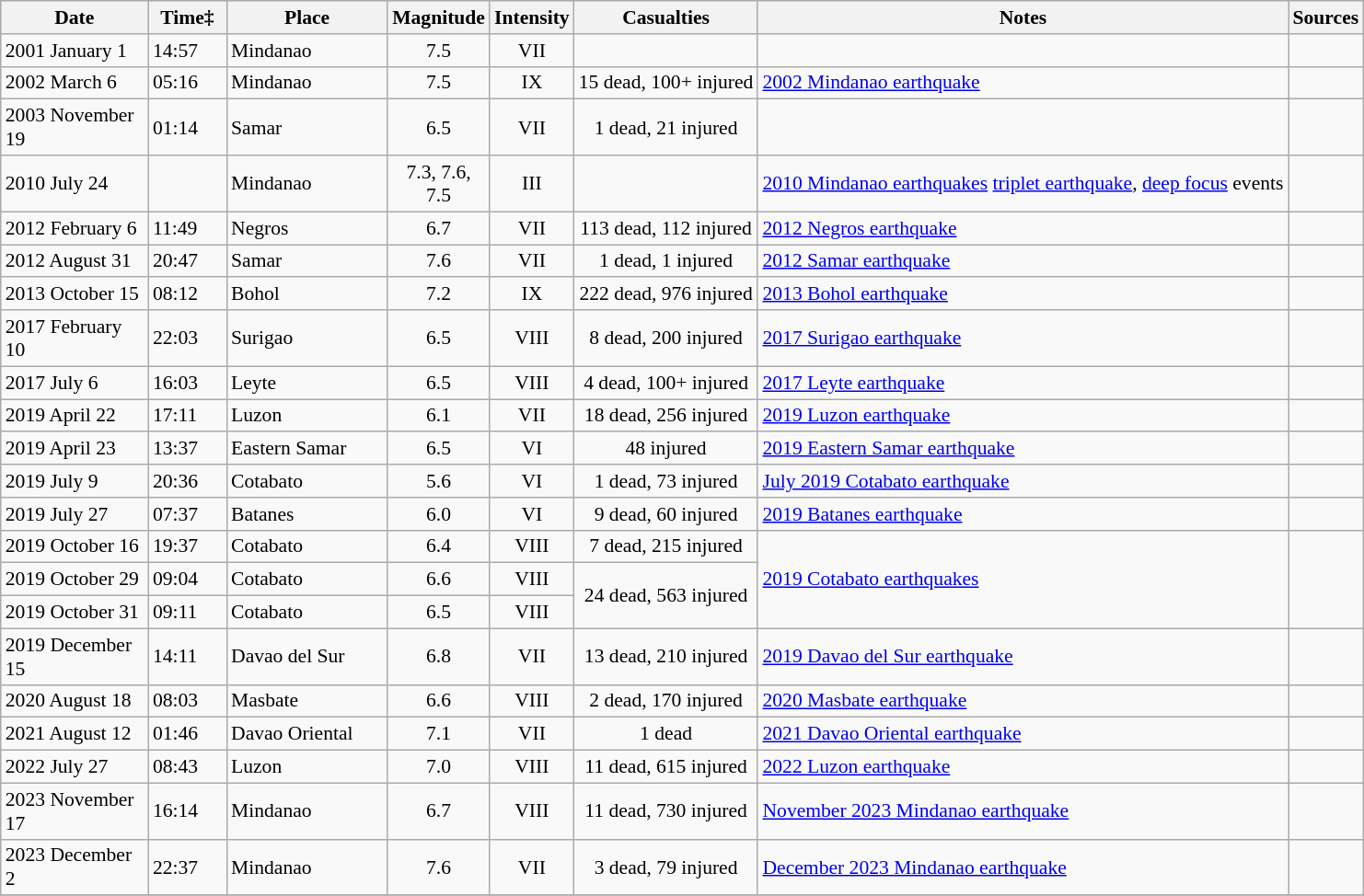<table class="wikitable sortable" style="font-size:90%;">
<tr bgcolor="#ececec">
<th class="unsortable" width="100px">Date</th>
<th class="unsortable" width="50px">Time‡</th>
<th class="unsortable" width="110px">Place</th>
<th width="20px">Magnitude</th>
<th width="20px">Intensity</th>
<th class="unsortable">Casualties</th>
<th class="unsortable">Notes</th>
<th class="unsortable">Sources</th>
</tr>
<tr>
<td>2001 January 1</td>
<td>14:57</td>
<td>Mindanao</td>
<td align="center">7.5</td>
<td align="center" data-sort-value="7">VII</td>
<td align="center"></td>
<td></td>
<td></td>
</tr>
<tr>
<td>2002 March 6</td>
<td>05:16</td>
<td>Mindanao</td>
<td align="center">7.5</td>
<td align="center" data-sort-value="9">IX</td>
<td align="center">15 dead, 100+ injured</td>
<td><a href='#'>2002 Mindanao earthquake</a></td>
<td></td>
</tr>
<tr>
<td>2003 November 19</td>
<td>01:14</td>
<td>Samar</td>
<td align="center">6.5</td>
<td align="center" data-sort-value="7">VII</td>
<td align="center">1 dead, 21 injured</td>
<td></td>
<td></td>
</tr>
<tr>
<td>2010 July 24</td>
<td></td>
<td>Mindanao</td>
<td align="center">7.3, 7.6, 7.5</td>
<td align="center" data-sort-value="3">III</td>
<td align="center"></td>
<td><a href='#'>2010 Mindanao earthquakes</a> <a href='#'>triplet earthquake</a>, <a href='#'>deep focus</a> events</td>
<td></td>
</tr>
<tr>
<td>2012 February 6</td>
<td>11:49</td>
<td>Negros</td>
<td align="center">6.7</td>
<td align="center" data-sort-value="7">VII</td>
<td align="center">113 dead, 112 injured</td>
<td><a href='#'>2012 Negros earthquake</a></td>
<td></td>
</tr>
<tr>
<td>2012 August 31</td>
<td>20:47</td>
<td>Samar</td>
<td align="center">7.6</td>
<td align="center" data-sort-value="7">VII</td>
<td align="center">1 dead, 1 injured</td>
<td><a href='#'>2012 Samar earthquake</a></td>
<td></td>
</tr>
<tr>
<td>2013 October 15</td>
<td>08:12</td>
<td>Bohol</td>
<td align="center">7.2</td>
<td align="center" data-sort-value="9">IX</td>
<td align="center">222 dead, 976 injured</td>
<td><a href='#'>2013 Bohol earthquake</a></td>
<td></td>
</tr>
<tr>
<td>2017 February 10</td>
<td>22:03</td>
<td>Surigao</td>
<td align="center">6.5</td>
<td align="center" data-sort-value="8">VIII</td>
<td align="center">8 dead, 200 injured</td>
<td><a href='#'>2017 Surigao earthquake</a></td>
<td></td>
</tr>
<tr>
<td>2017 July 6</td>
<td>16:03</td>
<td>Leyte</td>
<td align="center">6.5</td>
<td align="center" data-sort-value="8">VIII</td>
<td align="center">4 dead, 100+ injured</td>
<td><a href='#'>2017 Leyte earthquake</a></td>
<td></td>
</tr>
<tr>
<td>2019 April 22</td>
<td>17:11</td>
<td>Luzon</td>
<td align="center">6.1</td>
<td align="center" data-sort-value="7">VII</td>
<td align="center">18 dead, 256 injured</td>
<td><a href='#'>2019 Luzon earthquake</a></td>
<td></td>
</tr>
<tr>
<td>2019 April 23</td>
<td>13:37</td>
<td>Eastern Samar</td>
<td align="center">6.5</td>
<td align="center" data-sort-value="6">VI</td>
<td align="center">48 injured</td>
<td><a href='#'>2019 Eastern Samar earthquake</a></td>
<td></td>
</tr>
<tr>
<td>2019 July 9</td>
<td>20:36</td>
<td>Cotabato</td>
<td align="center">5.6</td>
<td align="center" data-sort-value="6">VI</td>
<td align="center">1 dead, 73 injured</td>
<td><a href='#'>July 2019 Cotabato earthquake</a></td>
<td></td>
</tr>
<tr>
<td>2019 July 27</td>
<td>07:37</td>
<td>Batanes</td>
<td align="center">6.0</td>
<td align="center" data-sort-value="6">VI</td>
<td align="center">9 dead, 60 injured</td>
<td><a href='#'>2019 Batanes earthquake</a></td>
<td></td>
</tr>
<tr>
<td>2019 October 16</td>
<td>19:37</td>
<td>Cotabato</td>
<td align="center">6.4</td>
<td align="center" data-sort-value="8">VIII</td>
<td align="center">7 dead, 215 injured</td>
<td rowspan="3"><a href='#'>2019 Cotabato earthquakes</a></td>
<td rowspan="3"></td>
</tr>
<tr>
<td>2019 October 29</td>
<td>09:04</td>
<td>Cotabato</td>
<td align="center">6.6</td>
<td align="center" data-sort-value="8">VIII</td>
<td rowspan="2" style="text-align: center;">24 dead, 563 injured</td>
</tr>
<tr>
<td>2019 October 31</td>
<td>09:11</td>
<td>Cotabato</td>
<td align="center">6.5</td>
<td align="center" data-sort-value="8">VIII</td>
</tr>
<tr>
<td>2019 December 15</td>
<td>14:11</td>
<td>Davao del Sur</td>
<td align="center">6.8</td>
<td align="center" data-sort-value="7">VII</td>
<td align="center">13 dead, 210 injured</td>
<td><a href='#'>2019 Davao del Sur earthquake</a></td>
<td></td>
</tr>
<tr>
<td>2020 August 18</td>
<td>08:03</td>
<td>Masbate</td>
<td align="center">6.6</td>
<td align="center" data-sort-value="8">VIII</td>
<td align="center">2 dead, 170 injured</td>
<td><a href='#'>2020 Masbate earthquake</a></td>
<td></td>
</tr>
<tr>
<td>2021 August 12</td>
<td>01:46</td>
<td>Davao Oriental</td>
<td align="center">7.1</td>
<td align="center" data-sort-value="7">VII</td>
<td align="center">1 dead</td>
<td><a href='#'>2021 Davao Oriental earthquake</a></td>
<td></td>
</tr>
<tr>
<td>2022 July 27</td>
<td>08:43</td>
<td>Luzon</td>
<td align="center">7.0</td>
<td align="center" data-sort-value="8">VIII</td>
<td align="center">11 dead, 615 injured</td>
<td><a href='#'>2022 Luzon earthquake</a></td>
<td></td>
</tr>
<tr>
<td>2023 November 17</td>
<td>16:14</td>
<td>Mindanao</td>
<td align="center">6.7</td>
<td align="center" data-sort-value="8">VIII</td>
<td align="center">11 dead, 730 injured</td>
<td><a href='#'>November 2023 Mindanao earthquake</a></td>
<td></td>
</tr>
<tr>
<td>2023 December 2</td>
<td>22:37</td>
<td>Mindanao</td>
<td align="center">7.6</td>
<td align="center" data-sort-value="7">VII</td>
<td align="center">3 dead, 79 injured</td>
<td><a href='#'>December 2023 Mindanao earthquake</a></td>
<td></td>
</tr>
<tr>
</tr>
</table>
